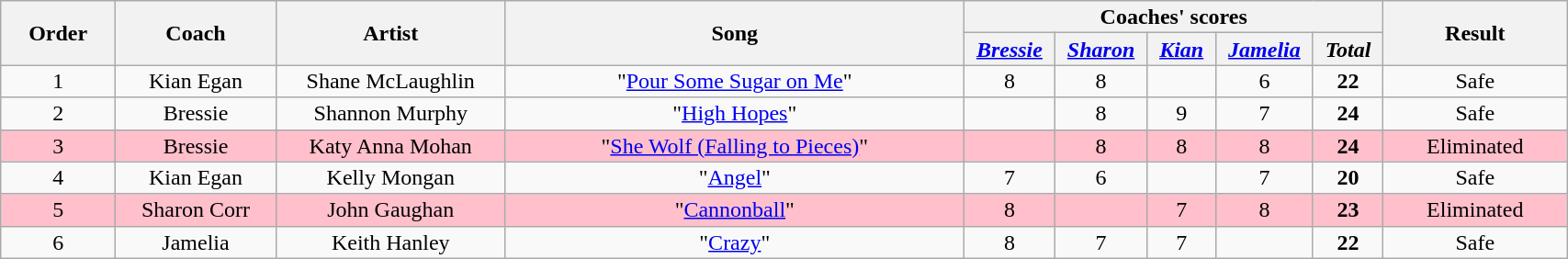<table class="wikitable" style="text-align:center; line-height:16px; width:90%;">
<tr>
<th scope="col" rowspan="2" width="05%">Order</th>
<th scope="col" rowspan="2" width="7%">Coach</th>
<th scope="col" rowspan="2" width="10%">Artist</th>
<th scope="col" rowspan="2" width="20%">Song</th>
<th scope="col" colspan="5" width="10%">Coaches' scores</th>
<th scope="col" rowspan="2" width="8%">Result</th>
</tr>
<tr>
<th scope="col" style="width:4em;"><em><a href='#'>Bressie</a></em></th>
<th scope="col" style="width:4em;"><em><a href='#'>Sharon</a></em></th>
<th scope="col" style="width:4em;"><em><a href='#'>Kian</a></em></th>
<th scope="col" style="width:4em;"><em><a href='#'>Jamelia</a></em></th>
<th scope="col" style="width:4em;"><em>Total</em></th>
</tr>
<tr>
<td>1</td>
<td>Kian Egan</td>
<td>Shane McLaughlin</td>
<td>"<a href='#'>Pour Some Sugar on Me</a>"</td>
<td>8</td>
<td>8</td>
<td></td>
<td>6</td>
<td><strong>22</strong></td>
<td>Safe</td>
</tr>
<tr>
<td>2</td>
<td>Bressie</td>
<td>Shannon Murphy</td>
<td>"<a href='#'>High Hopes</a>"</td>
<td></td>
<td>8</td>
<td>9</td>
<td>7</td>
<td><strong>24</strong></td>
<td>Safe</td>
</tr>
<tr style="background:pink;">
<td>3</td>
<td>Bressie</td>
<td>Katy Anna Mohan</td>
<td>"<a href='#'>She Wolf (Falling to Pieces)</a>"</td>
<td></td>
<td>8</td>
<td>8</td>
<td>8</td>
<td><strong>24</strong></td>
<td>Eliminated</td>
</tr>
<tr>
<td>4</td>
<td>Kian Egan</td>
<td>Kelly Mongan</td>
<td>"<a href='#'>Angel</a>"</td>
<td>7</td>
<td>6</td>
<td></td>
<td>7</td>
<td><strong>20</strong></td>
<td>Safe</td>
</tr>
<tr style="background:pink;">
<td>5</td>
<td>Sharon Corr</td>
<td>John Gaughan</td>
<td>"<a href='#'>Cannonball</a>"</td>
<td>8</td>
<td></td>
<td>7</td>
<td>8</td>
<td><strong>23</strong></td>
<td>Eliminated</td>
</tr>
<tr>
<td>6</td>
<td>Jamelia</td>
<td>Keith Hanley</td>
<td>"<a href='#'>Crazy</a>"</td>
<td>8</td>
<td>7</td>
<td>7</td>
<td></td>
<td><strong>22</strong></td>
<td>Safe</td>
</tr>
</table>
